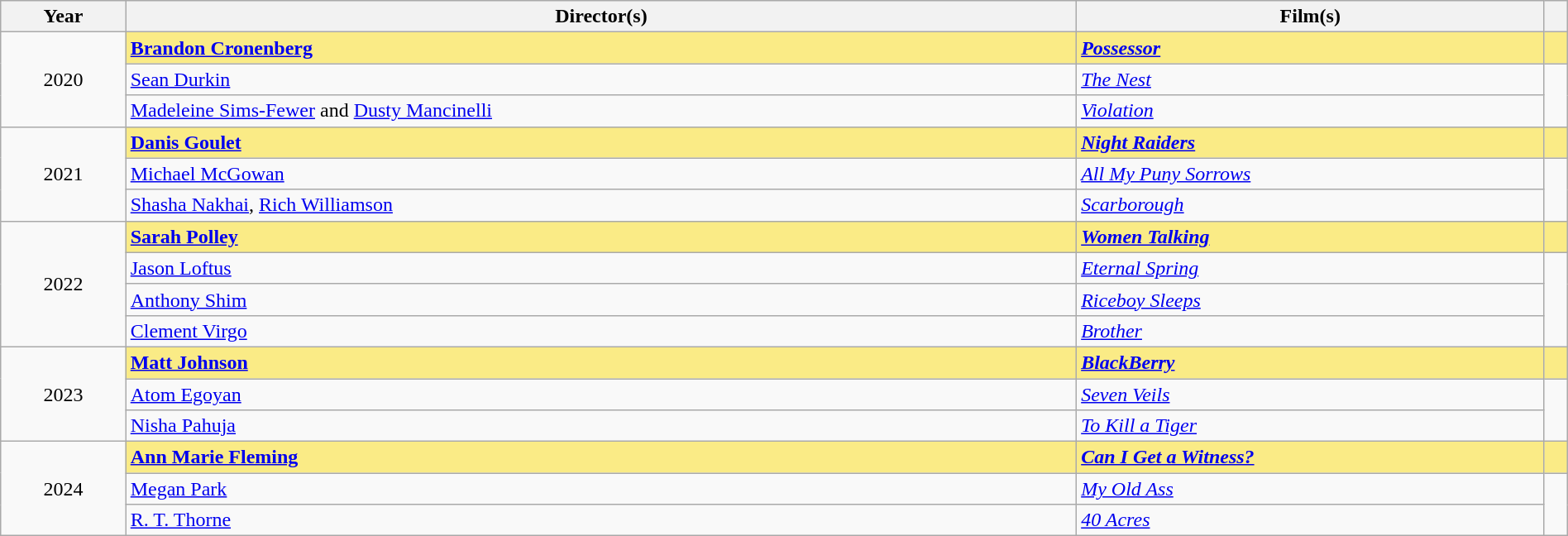<table class="wikitable" width="100%" cellpadding="5">
<tr>
<th>Year</th>
<th>Director(s)</th>
<th>Film(s)</th>
<th></th>
</tr>
<tr>
<td style="text-align:center;" rowspan=3>2020</td>
<td style="background:#FAEB86;"><strong><a href='#'>Brandon Cronenberg</a></strong></td>
<td style="background:#FAEB86;"><strong><em><a href='#'>Possessor</a></em></strong></td>
<td style="background:#FAEB86;"></td>
</tr>
<tr>
<td><a href='#'>Sean Durkin</a></td>
<td><em><a href='#'>The Nest</a></em></td>
<td rowspan=2></td>
</tr>
<tr>
<td><a href='#'>Madeleine Sims-Fewer</a> and <a href='#'>Dusty Mancinelli</a></td>
<td><em><a href='#'>Violation</a></em></td>
</tr>
<tr>
<td style="text-align:center;" rowspan=3>2021</td>
<td style="background:#FAEB86;"><strong><a href='#'>Danis Goulet</a></strong></td>
<td style="background:#FAEB86;"><strong><em><a href='#'>Night Raiders</a></em></strong></td>
<td style="background:#FAEB86;"></td>
</tr>
<tr>
<td><a href='#'>Michael McGowan</a></td>
<td><em><a href='#'>All My Puny Sorrows</a></em></td>
<td rowspan=2></td>
</tr>
<tr>
<td><a href='#'>Shasha Nakhai</a>, <a href='#'>Rich Williamson</a></td>
<td><em><a href='#'>Scarborough</a></em></td>
</tr>
<tr>
<td style="text-align:center;" rowspan=4>2022</td>
<td style="background:#FAEB86;"><strong><a href='#'>Sarah Polley</a></strong></td>
<td style="background:#FAEB86;"><strong><em><a href='#'>Women Talking</a></em></strong></td>
<td style="background:#FAEB86;"></td>
</tr>
<tr>
<td><a href='#'>Jason Loftus</a></td>
<td><em><a href='#'>Eternal Spring</a></em></td>
<td rowspan=3></td>
</tr>
<tr>
<td><a href='#'>Anthony Shim</a></td>
<td><em><a href='#'>Riceboy Sleeps</a></em></td>
</tr>
<tr>
<td><a href='#'>Clement Virgo</a></td>
<td><em><a href='#'>Brother</a></em></td>
</tr>
<tr>
<td style="text-align:center;" rowspan=3>2023</td>
<td style="background:#FAEB86;"><strong><a href='#'>Matt Johnson</a></strong></td>
<td style="background:#FAEB86;"><strong><em><a href='#'>BlackBerry</a></em></strong></td>
<td style="background:#FAEB86;"></td>
</tr>
<tr>
<td><a href='#'>Atom Egoyan</a></td>
<td><em><a href='#'>Seven Veils</a></em></td>
<td rowspan=2></td>
</tr>
<tr>
<td><a href='#'>Nisha Pahuja</a></td>
<td><em><a href='#'>To Kill a Tiger</a></em></td>
</tr>
<tr>
<td style="text-align:center;" rowspan=3>2024</td>
<td style="background:#FAEB86;"><strong><a href='#'>Ann Marie Fleming</a></strong></td>
<td style="background:#FAEB86;"><strong><em><a href='#'>Can I Get a Witness?</a></em></strong></td>
<td style="background:#FAEB86;"></td>
</tr>
<tr>
<td><a href='#'>Megan Park</a></td>
<td><em><a href='#'>My Old Ass</a></em></td>
<td rowspan=2></td>
</tr>
<tr>
<td><a href='#'>R. T. Thorne</a></td>
<td><em><a href='#'>40 Acres</a></em></td>
</tr>
</table>
